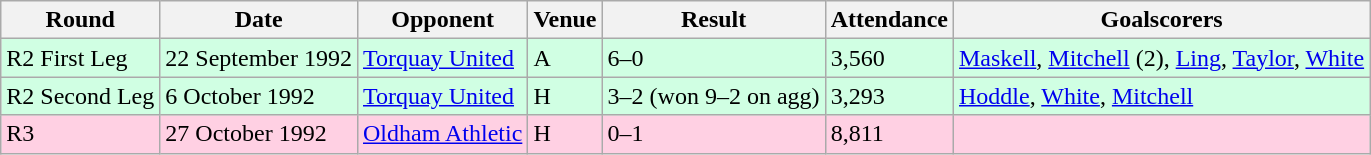<table class="wikitable">
<tr>
<th>Round</th>
<th>Date</th>
<th>Opponent</th>
<th>Venue</th>
<th>Result</th>
<th>Attendance</th>
<th>Goalscorers</th>
</tr>
<tr style="background-color: #d0ffe3;">
<td>R2 First Leg</td>
<td>22 September 1992</td>
<td><a href='#'>Torquay United</a></td>
<td>A</td>
<td>6–0</td>
<td>3,560</td>
<td><a href='#'>Maskell</a>, <a href='#'>Mitchell</a> (2), <a href='#'>Ling</a>, <a href='#'>Taylor</a>, <a href='#'>White</a></td>
</tr>
<tr style="background-color: #d0ffe3;">
<td>R2 Second Leg</td>
<td>6 October 1992</td>
<td><a href='#'>Torquay United</a></td>
<td>H</td>
<td>3–2 (won 9–2 on agg)</td>
<td>3,293</td>
<td><a href='#'>Hoddle</a>, <a href='#'>White</a>, <a href='#'>Mitchell</a></td>
</tr>
<tr style="background-color: #ffd0e3;">
<td>R3</td>
<td>27 October 1992</td>
<td><a href='#'>Oldham Athletic</a></td>
<td>H</td>
<td>0–1</td>
<td>8,811</td>
<td></td>
</tr>
</table>
